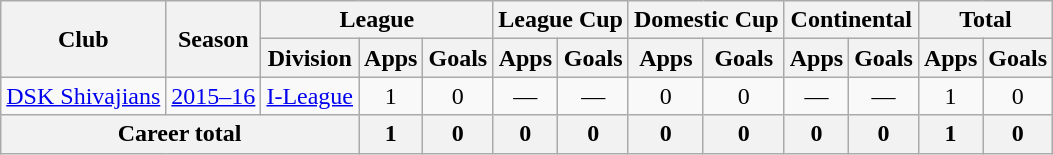<table class="wikitable" style="text-align: center;">
<tr>
<th rowspan="2">Club</th>
<th rowspan="2">Season</th>
<th colspan="3">League</th>
<th colspan="2">League Cup</th>
<th colspan="2">Domestic Cup</th>
<th colspan="2">Continental</th>
<th colspan="2">Total</th>
</tr>
<tr>
<th>Division</th>
<th>Apps</th>
<th>Goals</th>
<th>Apps</th>
<th>Goals</th>
<th>Apps</th>
<th>Goals</th>
<th>Apps</th>
<th>Goals</th>
<th>Apps</th>
<th>Goals</th>
</tr>
<tr>
<td rowspan="1"><a href='#'>DSK Shivajians</a></td>
<td><a href='#'>2015–16</a></td>
<td><a href='#'>I-League</a></td>
<td>1</td>
<td>0</td>
<td>—</td>
<td>—</td>
<td>0</td>
<td>0</td>
<td>—</td>
<td>—</td>
<td>1</td>
<td>0</td>
</tr>
<tr>
<th colspan="3">Career total</th>
<th>1</th>
<th>0</th>
<th>0</th>
<th>0</th>
<th>0</th>
<th>0</th>
<th>0</th>
<th>0</th>
<th>1</th>
<th>0</th>
</tr>
</table>
